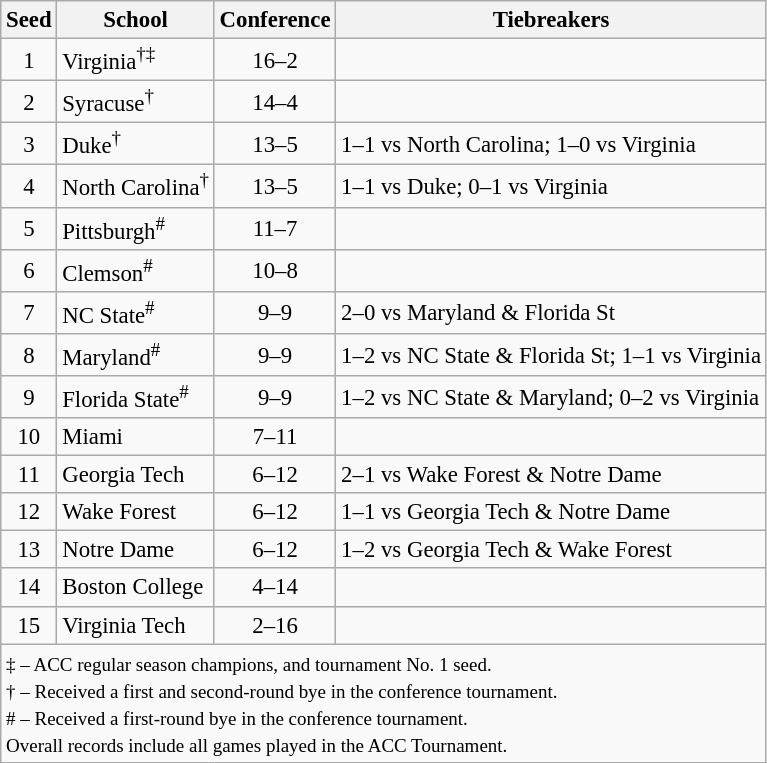<table class="wikitable" style="white-space:nowrap; font-size:95%; text-align:center">
<tr>
<th>Seed</th>
<th>School</th>
<th>Conference</th>
<th>Tiebreakers</th>
</tr>
<tr>
<td>1</td>
<td align=left>Virginia<sup>†‡</sup></td>
<td>16–2</td>
<td></td>
</tr>
<tr>
<td>2</td>
<td align=left>Syracuse<sup>†</sup></td>
<td>14–4</td>
<td></td>
</tr>
<tr>
<td>3</td>
<td align=left>Duke<sup>†</sup></td>
<td>13–5</td>
<td align=left>1–1 vs North Carolina; 1–0 vs Virginia</td>
</tr>
<tr>
<td>4</td>
<td align=left>North Carolina<sup>†</sup></td>
<td>13–5</td>
<td align=left>1–1 vs Duke; 0–1 vs Virginia</td>
</tr>
<tr>
<td>5</td>
<td align=left>Pittsburgh<sup>#</sup></td>
<td>11–7</td>
<td></td>
</tr>
<tr>
<td>6</td>
<td align=left>Clemson<sup>#</sup></td>
<td>10–8</td>
<td></td>
</tr>
<tr>
<td>7</td>
<td align=left>NC State<sup>#</sup></td>
<td>9–9</td>
<td align=left>2–0 vs Maryland & Florida St</td>
</tr>
<tr>
<td>8</td>
<td align=left>Maryland<sup>#</sup></td>
<td>9–9</td>
<td align=left>1–2 vs NC State & Florida St; 1–1 vs Virginia</td>
</tr>
<tr>
<td>9</td>
<td align=left>Florida State<sup>#</sup></td>
<td>9–9</td>
<td align=left>1–2 vs NC State & Maryland; 0–2 vs Virginia</td>
</tr>
<tr>
<td>10</td>
<td align=left>Miami</td>
<td>7–11</td>
<td></td>
</tr>
<tr>
<td>11</td>
<td align=left>Georgia Tech</td>
<td>6–12</td>
<td align=left>2–1 vs Wake Forest & Notre Dame</td>
</tr>
<tr>
<td>12</td>
<td align=left>Wake Forest</td>
<td>6–12</td>
<td align=left>1–1 vs Georgia Tech & Notre Dame</td>
</tr>
<tr>
<td>13</td>
<td align=left>Notre Dame</td>
<td>6–12</td>
<td align=left>1–2 vs Georgia Tech & Wake Forest</td>
</tr>
<tr>
<td>14</td>
<td align=left>Boston College</td>
<td>4–14</td>
<td></td>
</tr>
<tr>
<td>15</td>
<td align=left>Virginia Tech</td>
<td>2–16</td>
<td></td>
</tr>
<tr>
<td colspan=5 align=left><small>‡ – ACC regular season champions, and tournament No. 1 seed.<br>† – Received a first and second-round bye in the conference tournament.<br># – Received a first-round bye in the conference tournament.<br>Overall records include all games played in the ACC Tournament.</small></td>
</tr>
</table>
